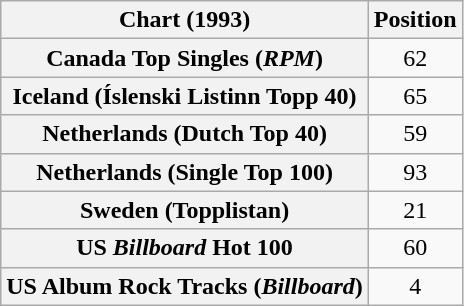<table class="wikitable sortable plainrowheaders" style="text-align:center">
<tr>
<th scope="col">Chart (1993)</th>
<th scope="col">Position</th>
</tr>
<tr>
<th scope="row">Canada Top Singles (<em>RPM</em>)</th>
<td>62</td>
</tr>
<tr>
<th scope="row">Iceland (Íslenski Listinn Topp 40)</th>
<td>65</td>
</tr>
<tr>
<th scope="row">Netherlands (Dutch Top 40)</th>
<td>59</td>
</tr>
<tr>
<th scope="row">Netherlands (Single Top 100)</th>
<td>93</td>
</tr>
<tr>
<th scope="row">Sweden (Topplistan)</th>
<td>21</td>
</tr>
<tr>
<th scope="row">US <em>Billboard</em> Hot 100</th>
<td>60</td>
</tr>
<tr>
<th scope="row">US Album Rock Tracks (<em>Billboard</em>)</th>
<td>4</td>
</tr>
</table>
